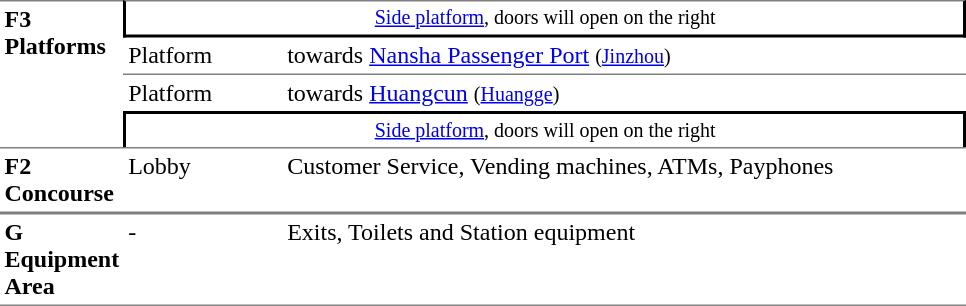<table table border=0 cellspacing=0 cellpadding=3>
<tr>
<td style="border-top:solid 1px gray;" rowspan=4 valign=top><strong>F3<br>Platforms</strong></td>
<td style="border-right:solid 2px black;border-left:solid 2px black;border-bottom:solid 2px black;border-top:solid 1px gray;font-size:smaller;text-align:center;" colspan=2><a href='#'>Side platform</a>, doors will open on the right</td>
</tr>
<tr>
<td style="border-bottom:solid 1px gray;">Platform </td>
<td style="border-bottom:solid 1px gray;">  towards <a href='#'>Nansha Passenger Port</a> <small>(<a href='#'>Jinzhou</a>)</small></td>
</tr>
<tr>
<td>Platform </td>
<td><span></span>  towards <a href='#'>Huangcun</a> <small>(<a href='#'>Huangge</a>)</small> </td>
</tr>
<tr>
<td style="border-top:solid 2px black;border-right:solid 2px black;border-left:solid 2px black;font-size:smaller;text-align:center;" colspan=2><a href='#'>Side platform</a>, doors will open on the right</td>
</tr>
<tr>
<td style="border-bottom:solid 1px gray; border-top:solid 1px gray;" valign=top width=50><strong>F2<br>Concourse</strong></td>
<td style="border-bottom:solid 1px gray; border-top:solid 1px gray;" valign=top width=100>Lobby</td>
<td style="border-bottom:solid 1px gray; border-top:solid 1px gray;" valign=top width=450>Customer Service, Vending machines, ATMs, Payphones</td>
</tr>
<tr>
<td style="border-bottom:solid 1px gray; border-top:solid 1px gray;" valign=top width=50><strong>G<br>Equipment Area</strong></td>
<td style="border-bottom:solid 1px gray; border-top:solid 1px gray;" valign=top width=100>-</td>
<td style="border-bottom:solid 1px gray; border-top:solid 1px gray;" valign=top width=450>Exits, Toilets and Station equipment</td>
</tr>
</table>
